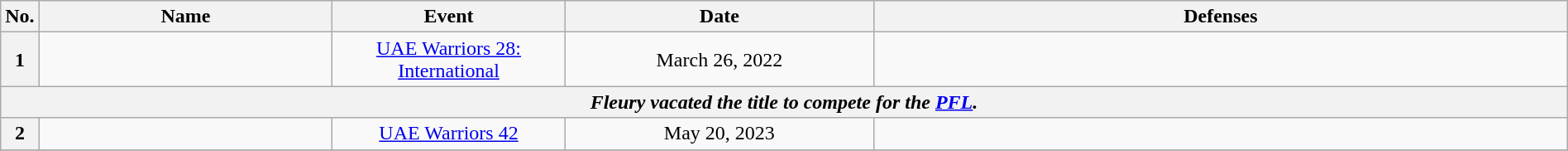<table class="wikitable" width=100%>
<tr>
<th width=1%>No.</th>
<th width=19%>Name</th>
<th width=15%>Event</th>
<th width=20%>Date</th>
<th width=45%>Defenses</th>
</tr>
<tr>
<th>1</th>
<td align=left><br></td>
<td align=center><a href='#'>UAE Warriors 28: International</a> <br></td>
<td align=center>March 26, 2022</td>
<td></td>
</tr>
<tr>
<th colspan=6 align=center><em>Fleury vacated the title to compete for the <a href='#'>PFL</a>.</em></th>
</tr>
<tr>
<th>2</th>
<td align=left><br></td>
<td align=center><a href='#'>UAE Warriors 42</a> <br></td>
<td align=center>May 20, 2023</td>
<td></td>
</tr>
<tr>
</tr>
</table>
